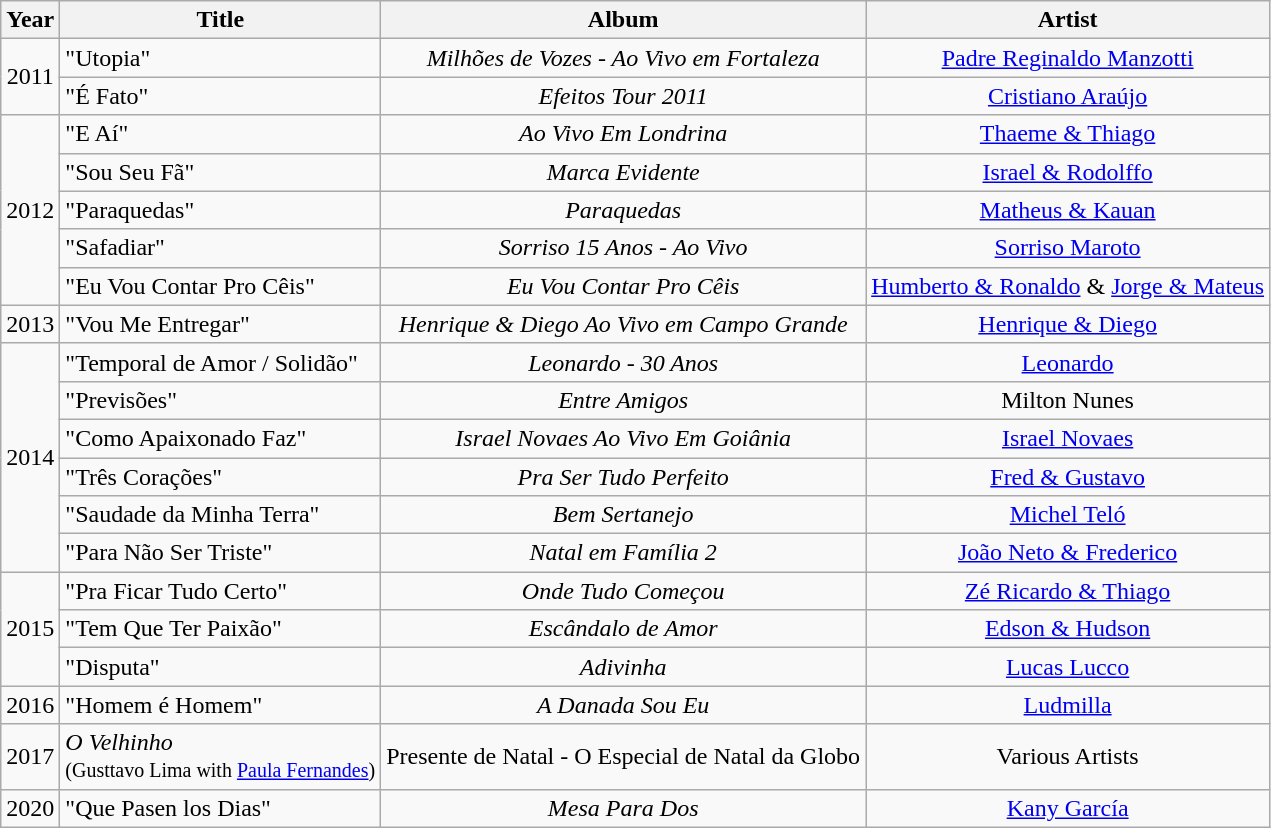<table class="wikitable">
<tr>
<th>Year</th>
<th>Title</th>
<th>Album</th>
<th>Artist</th>
</tr>
<tr>
<td align="center" rowspan="2">2011</td>
<td align="left">"Utopia"</td>
<td align="center"><em>Milhões de Vozes - Ao Vivo em Fortaleza</em></td>
<td align="center"><a href='#'>Padre Reginaldo Manzotti</a></td>
</tr>
<tr>
<td align="left">"É Fato"</td>
<td align="center"><em>Efeitos Tour 2011</em></td>
<td align="center"><a href='#'>Cristiano Araújo</a></td>
</tr>
<tr>
<td align="center" rowspan="5">2012</td>
<td align="left">"E Aí"</td>
<td align="center"><em>Ao Vivo Em Londrina</em></td>
<td align="center"><a href='#'>Thaeme & Thiago</a></td>
</tr>
<tr>
<td align="left">"Sou Seu Fã"</td>
<td align="center"><em>Marca Evidente</em></td>
<td align="center"><a href='#'>Israel & Rodolffo</a></td>
</tr>
<tr>
<td align="left">"Paraquedas"</td>
<td align="center"><em>Paraquedas</em></td>
<td align="center"><a href='#'>Matheus & Kauan</a></td>
</tr>
<tr>
<td align="left">"Safadiar"</td>
<td align="center"><em>Sorriso 15 Anos - Ao Vivo</em></td>
<td align="center"><a href='#'>Sorriso Maroto</a></td>
</tr>
<tr>
<td align="left">"Eu Vou Contar Pro Cêis"</td>
<td align="center"><em>Eu Vou Contar Pro Cêis</em></td>
<td align="center"><a href='#'>Humberto & Ronaldo</a> & <a href='#'>Jorge & Mateus</a></td>
</tr>
<tr>
<td align="center">2013</td>
<td align="left">"Vou Me Entregar"</td>
<td align="center"><em>Henrique & Diego Ao Vivo em Campo Grande</em></td>
<td align="center"><a href='#'>Henrique & Diego</a></td>
</tr>
<tr>
<td align="center" rowspan="6">2014</td>
<td align="left">"Temporal de Amor / Solidão"</td>
<td align="center"><em>Leonardo - 30 Anos</em></td>
<td align="center"><a href='#'>Leonardo</a></td>
</tr>
<tr>
<td align="left">"Previsões"</td>
<td align="center"><em>Entre Amigos</em></td>
<td align="center">Milton Nunes</td>
</tr>
<tr>
<td align="left">"Como Apaixonado Faz"</td>
<td align="center"><em>Israel Novaes Ao Vivo Em Goiânia</em></td>
<td align="center"><a href='#'>Israel Novaes</a></td>
</tr>
<tr>
<td align="left">"Três Corações"</td>
<td align="center"><em>Pra Ser Tudo Perfeito</em></td>
<td align="center"><a href='#'>Fred & Gustavo</a></td>
</tr>
<tr>
<td align="left">"Saudade da Minha Terra"</td>
<td align="center"><em>Bem Sertanejo</em></td>
<td align="center"><a href='#'>Michel Teló</a></td>
</tr>
<tr>
<td align="left">"Para Não Ser Triste"</td>
<td align="center"><em>Natal em Família 2</em></td>
<td align="center"><a href='#'>João Neto & Frederico</a></td>
</tr>
<tr>
<td align="center" rowspan="3">2015</td>
<td align="left">"Pra Ficar Tudo Certo"</td>
<td align="center"><em>Onde Tudo Começou</em></td>
<td align="center"><a href='#'>Zé Ricardo & Thiago</a></td>
</tr>
<tr>
<td align="left">"Tem Que Ter Paixão"</td>
<td align="center"><em>Escândalo de Amor</em></td>
<td align="center"><a href='#'>Edson & Hudson</a></td>
</tr>
<tr>
<td align="left">"Disputa"</td>
<td align="center"><em>Adivinha</em></td>
<td align="center"><a href='#'>Lucas Lucco</a></td>
</tr>
<tr>
<td align="center">2016</td>
<td align="left">"Homem é Homem"</td>
<td align="center"><em>A Danada Sou Eu</em></td>
<td align="center"><a href='#'>Ludmilla</a></td>
</tr>
<tr>
<td>2017</td>
<td><em>O Velhinho</em> <br><small>(Gusttavo Lima with <a href='#'>Paula Fernandes</a>)</small></td>
<td>Presente de Natal - O Especial de Natal da Globo</td>
<td align="center">Various Artists</td>
</tr>
<tr>
<td align="center">2020</td>
<td align="left">"Que Pasen los Dias"</td>
<td align="center"><em>Mesa Para Dos</em></td>
<td align="center"><a href='#'>Kany García</a></td>
</tr>
</table>
